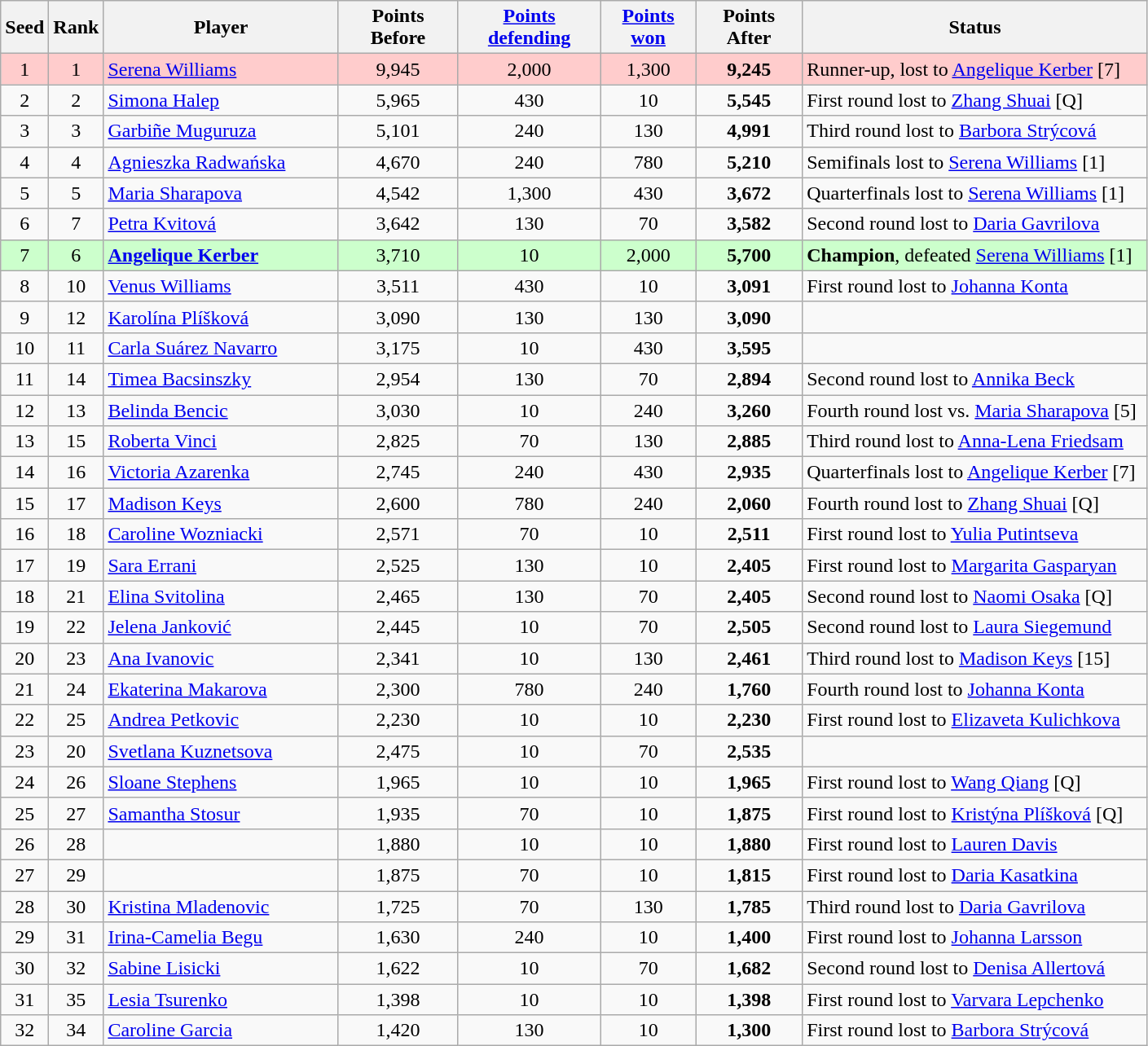<table class="wikitable sortable">
<tr>
<th style="width:30px;">Seed</th>
<th style="width:30px;">Rank</th>
<th style="width:185px;">Player</th>
<th style="width:90px;">Points Before</th>
<th style="width:110px;"><a href='#'>Points defending</a></th>
<th style="width:70px;"><a href='#'>Points won</a></th>
<th style="width:80px;">Points After</th>
<th style="width:275px;">Status</th>
</tr>
<tr style="background:#fcc;">
<td style="text-align:center;">1</td>
<td style="text-align:center;">1</td>
<td> <a href='#'>Serena Williams</a></td>
<td style="text-align:center;">9,945</td>
<td style="text-align:center;">2,000</td>
<td style="text-align:center;">1,300</td>
<td style="text-align:center;"><strong>9,245</strong></td>
<td>Runner-up, lost to  <a href='#'>Angelique Kerber</a> [7]</td>
</tr>
<tr>
<td style="text-align:center;">2</td>
<td style="text-align:center;">2</td>
<td> <a href='#'>Simona Halep</a></td>
<td style="text-align:center;">5,965</td>
<td style="text-align:center;">430</td>
<td style="text-align:center;">10</td>
<td style="text-align:center;"><strong>5,545</strong></td>
<td>First round lost to  <a href='#'>Zhang Shuai</a> [Q]</td>
</tr>
<tr>
<td style="text-align:center;">3</td>
<td style="text-align:center;">3</td>
<td> <a href='#'>Garbiñe Muguruza</a></td>
<td style="text-align:center;">5,101</td>
<td style="text-align:center;">240</td>
<td style="text-align:center;">130</td>
<td style="text-align:center;"><strong>4,991</strong></td>
<td>Third round lost to  <a href='#'>Barbora Strýcová</a></td>
</tr>
<tr>
<td style="text-align:center;">4</td>
<td style="text-align:center;">4</td>
<td> <a href='#'>Agnieszka Radwańska</a></td>
<td style="text-align:center;">4,670</td>
<td style="text-align:center;">240</td>
<td style="text-align:center;">780</td>
<td style="text-align:center;"><strong>5,210</strong></td>
<td>Semifinals lost to  <a href='#'>Serena Williams</a> [1]</td>
</tr>
<tr>
<td style="text-align:center;">5</td>
<td style="text-align:center;">5</td>
<td> <a href='#'>Maria Sharapova</a></td>
<td style="text-align:center;">4,542</td>
<td style="text-align:center;">1,300</td>
<td style="text-align:center;">430</td>
<td style="text-align:center;"><strong>3,672</strong></td>
<td>Quarterfinals lost to  <a href='#'>Serena Williams</a> [1]</td>
</tr>
<tr>
<td style="text-align:center;">6</td>
<td style="text-align:center;">7</td>
<td> <a href='#'>Petra Kvitová</a></td>
<td style="text-align:center;">3,642</td>
<td style="text-align:center;">130</td>
<td style="text-align:center;">70</td>
<td style="text-align:center;"><strong>3,582</strong></td>
<td>Second round lost to  <a href='#'>Daria Gavrilova</a></td>
</tr>
<tr style="background:#cfc;">
<td style="text-align:center;">7</td>
<td style="text-align:center;">6</td>
<td><strong> <a href='#'>Angelique Kerber</a></strong></td>
<td style="text-align:center;">3,710</td>
<td style="text-align:center;">10</td>
<td style="text-align:center;">2,000</td>
<td style="text-align:center;"><strong>5,700</strong></td>
<td><strong>Champion</strong>, defeated  <a href='#'>Serena Williams</a> [1]</td>
</tr>
<tr>
<td style="text-align:center;">8</td>
<td style="text-align:center;">10</td>
<td> <a href='#'>Venus Williams</a></td>
<td style="text-align:center;">3,511</td>
<td style="text-align:center;">430</td>
<td style="text-align:center;">10</td>
<td style="text-align:center;"><strong>3,091</strong></td>
<td>First round lost to  <a href='#'>Johanna Konta</a></td>
</tr>
<tr>
<td style="text-align:center;">9</td>
<td style="text-align:center;">12</td>
<td> <a href='#'>Karolína Plíšková</a></td>
<td style="text-align:center;">3,090</td>
<td style="text-align:center;">130</td>
<td style="text-align:center;">130</td>
<td style="text-align:center;"><strong>3,090</strong></td>
<td></td>
</tr>
<tr>
<td style="text-align:center;">10</td>
<td style="text-align:center;">11</td>
<td> <a href='#'>Carla Suárez Navarro</a></td>
<td style="text-align:center;">3,175</td>
<td style="text-align:center;">10</td>
<td style="text-align:center;">430</td>
<td style="text-align:center;"><strong>3,595</strong></td>
<td></td>
</tr>
<tr>
<td style="text-align:center;">11</td>
<td style="text-align:center;">14</td>
<td> <a href='#'>Timea Bacsinszky</a></td>
<td style="text-align:center;">2,954</td>
<td style="text-align:center;">130</td>
<td style="text-align:center;">70</td>
<td style="text-align:center;"><strong>2,894</strong></td>
<td>Second round lost to  <a href='#'>Annika Beck</a></td>
</tr>
<tr>
<td style="text-align:center;">12</td>
<td style="text-align:center;">13</td>
<td> <a href='#'>Belinda Bencic</a></td>
<td style="text-align:center;">3,030</td>
<td style="text-align:center;">10</td>
<td style="text-align:center;">240</td>
<td style="text-align:center;"><strong>3,260</strong></td>
<td>Fourth round lost vs.  <a href='#'>Maria Sharapova</a> [5]</td>
</tr>
<tr>
<td style="text-align:center;">13</td>
<td style="text-align:center;">15</td>
<td> <a href='#'>Roberta Vinci</a></td>
<td style="text-align:center;">2,825</td>
<td style="text-align:center;">70</td>
<td style="text-align:center;">130</td>
<td style="text-align:center;"><strong>2,885</strong></td>
<td>Third round lost to  <a href='#'>Anna-Lena Friedsam</a></td>
</tr>
<tr>
<td style="text-align:center;">14</td>
<td style="text-align:center;">16</td>
<td> <a href='#'>Victoria Azarenka</a></td>
<td style="text-align:center;">2,745</td>
<td style="text-align:center;">240</td>
<td style="text-align:center;">430</td>
<td style="text-align:center;"><strong>2,935</strong></td>
<td>Quarterfinals lost to  <a href='#'>Angelique Kerber</a> [7]</td>
</tr>
<tr>
<td style="text-align:center;">15</td>
<td style="text-align:center;">17</td>
<td> <a href='#'>Madison Keys</a></td>
<td style="text-align:center;">2,600</td>
<td style="text-align:center;">780</td>
<td style="text-align:center;">240</td>
<td style="text-align:center;"><strong>2,060</strong></td>
<td>Fourth round lost to  <a href='#'>Zhang Shuai</a> [Q]</td>
</tr>
<tr>
<td style="text-align:center;">16</td>
<td style="text-align:center;">18</td>
<td> <a href='#'>Caroline Wozniacki</a></td>
<td style="text-align:center;">2,571</td>
<td style="text-align:center;">70</td>
<td style="text-align:center;">10</td>
<td style="text-align:center;"><strong>2,511</strong></td>
<td>First round lost to  <a href='#'>Yulia Putintseva</a></td>
</tr>
<tr>
<td style="text-align:center;">17</td>
<td style="text-align:center;">19</td>
<td> <a href='#'>Sara Errani</a></td>
<td style="text-align:center;">2,525</td>
<td style="text-align:center;">130</td>
<td style="text-align:center;">10</td>
<td style="text-align:center;"><strong>2,405</strong></td>
<td>First round lost to  <a href='#'>Margarita Gasparyan</a></td>
</tr>
<tr>
<td style="text-align:center;">18</td>
<td style="text-align:center;">21</td>
<td> <a href='#'>Elina Svitolina</a></td>
<td style="text-align:center;">2,465</td>
<td style="text-align:center;">130</td>
<td style="text-align:center;">70</td>
<td style="text-align:center;"><strong>2,405</strong></td>
<td>Second round lost to  <a href='#'>Naomi Osaka</a> [Q]</td>
</tr>
<tr>
<td style="text-align:center;">19</td>
<td style="text-align:center;">22</td>
<td> <a href='#'>Jelena Janković</a></td>
<td style="text-align:center;">2,445</td>
<td style="text-align:center;">10</td>
<td style="text-align:center;">70</td>
<td style="text-align:center;"><strong>2,505</strong></td>
<td>Second round lost to  <a href='#'>Laura Siegemund</a></td>
</tr>
<tr>
<td style="text-align:center;">20</td>
<td style="text-align:center;">23</td>
<td> <a href='#'>Ana Ivanovic</a></td>
<td style="text-align:center;">2,341</td>
<td style="text-align:center;">10</td>
<td style="text-align:center;">130</td>
<td style="text-align:center;"><strong>2,461</strong></td>
<td>Third round lost to  <a href='#'>Madison Keys</a> [15]</td>
</tr>
<tr>
<td style="text-align:center;">21</td>
<td style="text-align:center;">24</td>
<td> <a href='#'>Ekaterina Makarova</a></td>
<td style="text-align:center;">2,300</td>
<td style="text-align:center;">780</td>
<td style="text-align:center;">240</td>
<td style="text-align:center;"><strong>1,760</strong></td>
<td>Fourth round lost to  <a href='#'>Johanna Konta</a></td>
</tr>
<tr>
<td style="text-align:center;">22</td>
<td style="text-align:center;">25</td>
<td> <a href='#'>Andrea Petkovic</a></td>
<td style="text-align:center;">2,230</td>
<td style="text-align:center;">10</td>
<td style="text-align:center;">10</td>
<td style="text-align:center;"><strong>2,230</strong></td>
<td>First round lost to  <a href='#'>Elizaveta Kulichkova</a></td>
</tr>
<tr>
<td style="text-align:center;">23</td>
<td style="text-align:center;">20</td>
<td> <a href='#'>Svetlana Kuznetsova</a></td>
<td style="text-align:center;">2,475</td>
<td style="text-align:center;">10</td>
<td style="text-align:center;">70</td>
<td style="text-align:center;"><strong>2,535</strong></td>
<td></td>
</tr>
<tr>
<td style="text-align:center;">24</td>
<td style="text-align:center;">26</td>
<td> <a href='#'>Sloane Stephens</a></td>
<td style="text-align:center;">1,965</td>
<td style="text-align:center;">10</td>
<td style="text-align:center;">10</td>
<td style="text-align:center;"><strong>1,965</strong></td>
<td>First round lost to  <a href='#'>Wang Qiang</a> [Q]</td>
</tr>
<tr>
<td style="text-align:center;">25</td>
<td style="text-align:center;">27</td>
<td> <a href='#'>Samantha Stosur</a></td>
<td style="text-align:center;">1,935</td>
<td style="text-align:center;">70</td>
<td style="text-align:center;">10</td>
<td style="text-align:center;"><strong>1,875</strong></td>
<td>First round lost to  <a href='#'>Kristýna Plíšková</a> [Q]</td>
</tr>
<tr>
<td style="text-align:center;">26</td>
<td style="text-align:center;">28</td>
<td></td>
<td style="text-align:center;">1,880</td>
<td style="text-align:center;">10</td>
<td style="text-align:center;">10</td>
<td style="text-align:center;"><strong>1,880</strong></td>
<td>First round lost to  <a href='#'>Lauren Davis</a></td>
</tr>
<tr>
<td style="text-align:center;">27</td>
<td style="text-align:center;">29</td>
<td></td>
<td style="text-align:center;">1,875</td>
<td style="text-align:center;">70</td>
<td style="text-align:center;">10</td>
<td style="text-align:center;"><strong>1,815</strong></td>
<td>First round lost to  <a href='#'>Daria Kasatkina</a></td>
</tr>
<tr>
<td style="text-align:center;">28</td>
<td style="text-align:center;">30</td>
<td> <a href='#'>Kristina Mladenovic</a></td>
<td style="text-align:center;">1,725</td>
<td style="text-align:center;">70</td>
<td style="text-align:center;">130</td>
<td style="text-align:center;"><strong>1,785</strong></td>
<td>Third round lost to  <a href='#'>Daria Gavrilova</a></td>
</tr>
<tr>
<td style="text-align:center;">29</td>
<td style="text-align:center;">31</td>
<td> <a href='#'>Irina-Camelia Begu</a></td>
<td style="text-align:center;">1,630</td>
<td style="text-align:center;">240</td>
<td style="text-align:center;">10</td>
<td style="text-align:center;"><strong>1,400</strong></td>
<td>First round lost to  <a href='#'>Johanna Larsson</a></td>
</tr>
<tr>
<td style="text-align:center;">30</td>
<td style="text-align:center;">32</td>
<td> <a href='#'>Sabine Lisicki</a></td>
<td style="text-align:center;">1,622</td>
<td style="text-align:center;">10</td>
<td style="text-align:center;">70</td>
<td style="text-align:center;"><strong>1,682</strong></td>
<td>Second round lost to  <a href='#'>Denisa Allertová</a></td>
</tr>
<tr>
<td style="text-align:center;">31</td>
<td style="text-align:center;">35</td>
<td> <a href='#'>Lesia Tsurenko</a></td>
<td style="text-align:center;">1,398</td>
<td style="text-align:center;">10</td>
<td style="text-align:center;">10</td>
<td style="text-align:center;"><strong>1,398</strong></td>
<td>First round lost to  <a href='#'>Varvara Lepchenko</a></td>
</tr>
<tr>
<td style="text-align:center;">32</td>
<td style="text-align:center;">34</td>
<td> <a href='#'>Caroline Garcia</a></td>
<td style="text-align:center;">1,420</td>
<td style="text-align:center;">130</td>
<td style="text-align:center;">10</td>
<td style="text-align:center;"><strong>1,300</strong></td>
<td>First round lost to  <a href='#'>Barbora Strýcová</a></td>
</tr>
</table>
